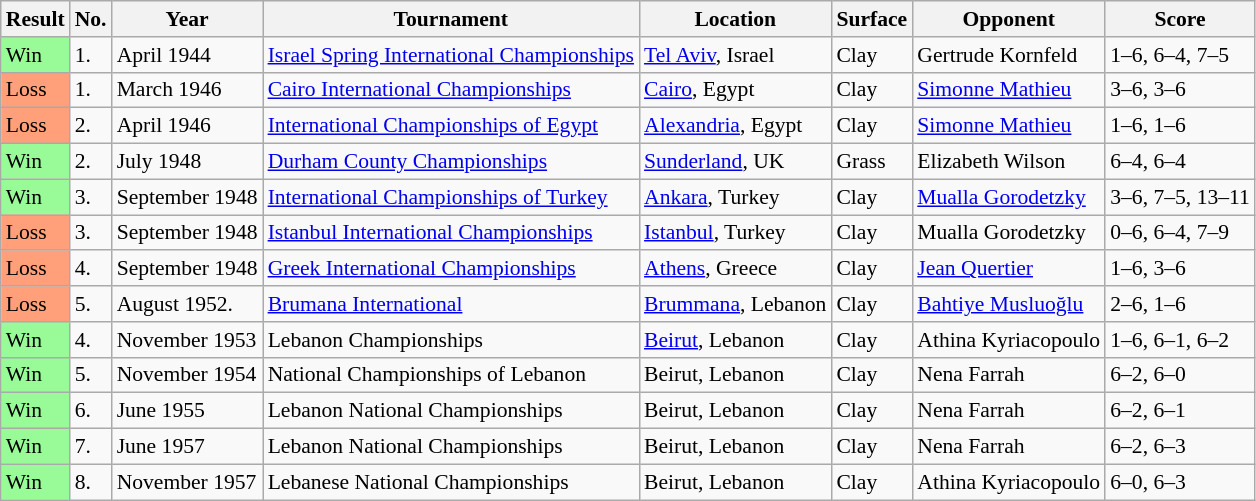<table class="sortable wikitable" style="font-size:90%">
<tr>
<th>Result</th>
<th>No.</th>
<th>Year</th>
<th>Tournament</th>
<th>Location</th>
<th>Surface</th>
<th>Opponent</th>
<th>Score</th>
</tr>
<tr>
<td style="background:#98fb98;">Win</td>
<td>1.</td>
<td>April 1944</td>
<td><a href='#'>Israel Spring International Championships</a></td>
<td><a href='#'>Tel Aviv</a>, Israel</td>
<td>Clay</td>
<td> Gertrude Kornfeld</td>
<td>1–6, 6–4, 7–5</td>
</tr>
<tr>
<td style="background:#ffa07a;">Loss</td>
<td>1.</td>
<td>March 1946</td>
<td><a href='#'>Cairo International Championships</a></td>
<td><a href='#'>Cairo</a>, Egypt</td>
<td>Clay</td>
<td> <a href='#'>Simonne Mathieu</a></td>
<td>3–6, 3–6</td>
</tr>
<tr>
<td style="background:#ffa07a;">Loss</td>
<td>2.</td>
<td>April 1946</td>
<td><a href='#'>International Championships of Egypt</a></td>
<td><a href='#'>Alexandria</a>, Egypt</td>
<td>Clay</td>
<td> <a href='#'>Simonne Mathieu</a></td>
<td>1–6, 1–6</td>
</tr>
<tr>
<td style="background:#98fb98;">Win</td>
<td>2.</td>
<td>July 1948</td>
<td><a href='#'>Durham County Championships</a></td>
<td><a href='#'>Sunderland</a>, UK</td>
<td>Grass</td>
<td> Elizabeth Wilson</td>
<td>6–4, 6–4</td>
</tr>
<tr>
<td style="background:#98fb98;">Win</td>
<td>3.</td>
<td>September 1948</td>
<td><a href='#'>International Championships of Turkey</a></td>
<td><a href='#'>Ankara</a>, Turkey</td>
<td>Clay</td>
<td> <a href='#'>Mualla Gorodetzky</a></td>
<td>3–6, 7–5, 13–11</td>
</tr>
<tr>
<td style="background:#ffa07a;">Loss</td>
<td>3.</td>
<td>September 1948</td>
<td><a href='#'>Istanbul International Championships</a></td>
<td><a href='#'>Istanbul</a>, Turkey</td>
<td>Clay</td>
<td> Mualla Gorodetzky</td>
<td>0–6, 6–4, 7–9</td>
</tr>
<tr>
<td style="background:#ffa07a;">Loss</td>
<td>4.</td>
<td>September 1948</td>
<td><a href='#'>Greek International Championships</a></td>
<td><a href='#'>Athens</a>, Greece</td>
<td>Clay</td>
<td> <a href='#'>Jean Quertier</a></td>
<td>1–6, 3–6</td>
</tr>
<tr>
<td style="background:#ffa07a;">Loss</td>
<td>5.</td>
<td>August 1952.</td>
<td><a href='#'>Brumana International</a></td>
<td><a href='#'>Brummana</a>, Lebanon</td>
<td>Clay</td>
<td> <a href='#'>Bahtiye Musluoğlu</a></td>
<td>2–6, 1–6</td>
</tr>
<tr>
<td style="background:#98fb98;">Win</td>
<td>4.</td>
<td>November 1953</td>
<td>Lebanon Championships</td>
<td><a href='#'>Beirut</a>, Lebanon</td>
<td>Clay</td>
<td> Athina Kyriacopoulo</td>
<td>1–6, 6–1, 6–2</td>
</tr>
<tr>
<td style="background:#98fb98;">Win</td>
<td>5.</td>
<td>November 1954</td>
<td>National Championships of Lebanon</td>
<td>Beirut, Lebanon</td>
<td>Clay</td>
<td> Nena Farrah</td>
<td>6–2, 6–0</td>
</tr>
<tr>
<td style="background:#98fb98;">Win</td>
<td>6.</td>
<td>June 1955</td>
<td>Lebanon National Championships</td>
<td>Beirut, Lebanon</td>
<td>Clay</td>
<td> Nena Farrah</td>
<td>6–2, 6–1</td>
</tr>
<tr>
<td style="background:#98fb98;">Win</td>
<td>7.</td>
<td>June 1957</td>
<td>Lebanon National Championships</td>
<td>Beirut, Lebanon</td>
<td>Clay</td>
<td> Nena Farrah</td>
<td>6–2, 6–3</td>
</tr>
<tr>
<td style="background:#98fb98;">Win</td>
<td>8.</td>
<td>November 1957</td>
<td>Lebanese National Championships</td>
<td>Beirut, Lebanon</td>
<td>Clay</td>
<td> Athina Kyriacopoulo</td>
<td>6–0, 6–3</td>
</tr>
</table>
